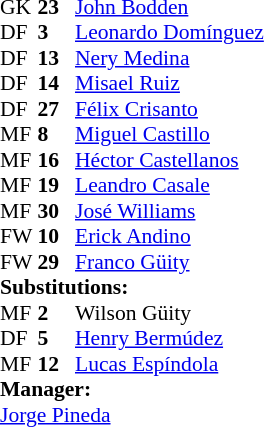<table style = "font-size: 90%" cellspacing = "0" cellpadding = "0">
<tr>
<td colspan = 4></td>
</tr>
<tr>
<th style="width:25px;"></th>
<th style="width:25px;"></th>
</tr>
<tr>
<td>GK</td>
<td><strong>23</strong></td>
<td> <a href='#'>John Bodden</a></td>
</tr>
<tr>
<td>DF</td>
<td><strong>3</strong></td>
<td> <a href='#'>Leonardo Domínguez</a></td>
<td></td>
<td></td>
<td></td>
<td></td>
</tr>
<tr>
<td>DF</td>
<td><strong>13</strong></td>
<td> <a href='#'>Nery Medina</a></td>
</tr>
<tr>
<td>DF</td>
<td><strong>14</strong></td>
<td> <a href='#'>Misael Ruiz</a></td>
</tr>
<tr>
<td>DF</td>
<td><strong>27</strong></td>
<td> <a href='#'>Félix Crisanto</a></td>
<td></td>
<td></td>
</tr>
<tr>
<td>MF</td>
<td><strong>8</strong></td>
<td> <a href='#'>Miguel Castillo</a></td>
<td></td>
<td></td>
</tr>
<tr>
<td>MF</td>
<td><strong>16</strong></td>
<td> <a href='#'>Héctor Castellanos</a></td>
<td></td>
<td></td>
</tr>
<tr>
<td>MF</td>
<td><strong>19</strong></td>
<td> <a href='#'>Leandro Casale</a></td>
<td></td>
<td></td>
<td></td>
<td></td>
</tr>
<tr>
<td>MF</td>
<td><strong>30</strong></td>
<td> <a href='#'>José Williams</a></td>
</tr>
<tr>
<td>FW</td>
<td><strong>10</strong></td>
<td> <a href='#'>Erick Andino</a></td>
<td></td>
<td></td>
<td></td>
<td></td>
</tr>
<tr>
<td>FW</td>
<td><strong>29</strong></td>
<td> <a href='#'>Franco Güity</a></td>
<td></td>
<td></td>
</tr>
<tr>
<td colspan = 3><strong>Substitutions:</strong></td>
</tr>
<tr>
<td>MF</td>
<td><strong>2</strong></td>
<td> Wilson Güity</td>
<td></td>
<td></td>
</tr>
<tr>
<td>DF</td>
<td><strong>5</strong></td>
<td> <a href='#'>Henry Bermúdez</a></td>
<td></td>
<td></td>
</tr>
<tr>
<td>MF</td>
<td><strong>12</strong></td>
<td> <a href='#'>Lucas Espíndola</a></td>
<td></td>
<td></td>
</tr>
<tr>
<td colspan = 3><strong>Manager:</strong></td>
</tr>
<tr>
<td colspan = 3> <a href='#'>Jorge Pineda</a></td>
</tr>
</table>
